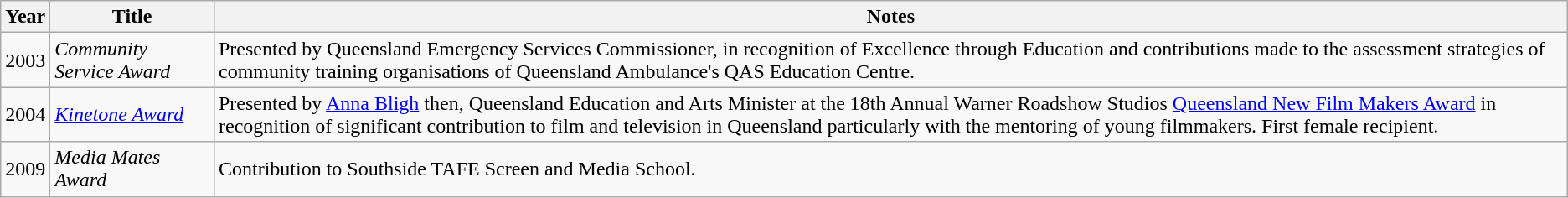<table class="wikitable">
<tr>
<th>Year</th>
<th>Title</th>
<th>Notes</th>
</tr>
<tr>
<td>2003</td>
<td><em>Community Service Award</em></td>
<td>Presented by Queensland Emergency Services Commissioner, in recognition of Excellence through Education and contributions made to the assessment strategies of community training organisations of Queensland Ambulance's QAS Education Centre.</td>
</tr>
<tr>
<td>2004</td>
<td><em><a href='#'>Kinetone Award</a></em></td>
<td>Presented by <a href='#'>Anna Bligh</a> then, Queensland Education and Arts Minister at the 18th Annual Warner Roadshow Studios <a href='#'>Queensland New Film Makers Award</a> in recognition of significant contribution to film and television in Queensland particularly with the mentoring of young filmmakers. First female recipient.</td>
</tr>
<tr>
<td>2009</td>
<td><em>Media Mates Award</em></td>
<td>Contribution to Southside TAFE Screen and Media School.</td>
</tr>
</table>
